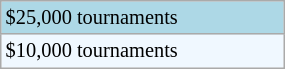<table class="wikitable" style="font-size:85%; width:15%;">
<tr style="background:lightblue;">
<td>$25,000 tournaments</td>
</tr>
<tr style="background:#f0f8ff;">
<td>$10,000 tournaments</td>
</tr>
</table>
